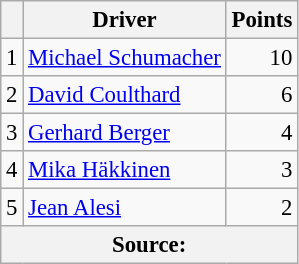<table class="wikitable" style="font-size: 95%;">
<tr>
<th scope="col"></th>
<th scope="col">Driver</th>
<th scope="col">Points</th>
</tr>
<tr>
<td scope="row">1</td>
<td> <a href='#'>Michael Schumacher</a></td>
<td style="text-align: right">10</td>
</tr>
<tr>
<td scope="row">2</td>
<td> <a href='#'>David Coulthard</a></td>
<td style="text-align: right">6</td>
</tr>
<tr>
<td scope="row">3</td>
<td> <a href='#'>Gerhard Berger</a></td>
<td style="text-align: right">4</td>
</tr>
<tr>
<td scope="row">4</td>
<td> <a href='#'>Mika Häkkinen</a></td>
<td style="text-align: right">3</td>
</tr>
<tr>
<td scope="row">5</td>
<td> <a href='#'>Jean Alesi</a></td>
<td style="text-align: right">2</td>
</tr>
<tr>
<th colspan=4>Source:</th>
</tr>
</table>
